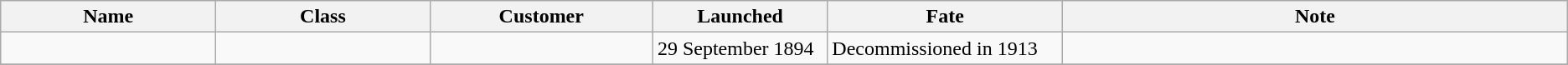<table class="wikitable mw-collapsible mw-collapsed">
<tr>
<th width="200">Name</th>
<th width="200">Class</th>
<th width="200">Customer</th>
<th width="150">Launched</th>
<th width="200">Fate</th>
<th width="500">Note</th>
</tr>
<tr>
<td></td>
<td></td>
<td></td>
<td>29 September 1894</td>
<td>Decommissioned in 1913</td>
<td></td>
</tr>
<tr>
</tr>
</table>
